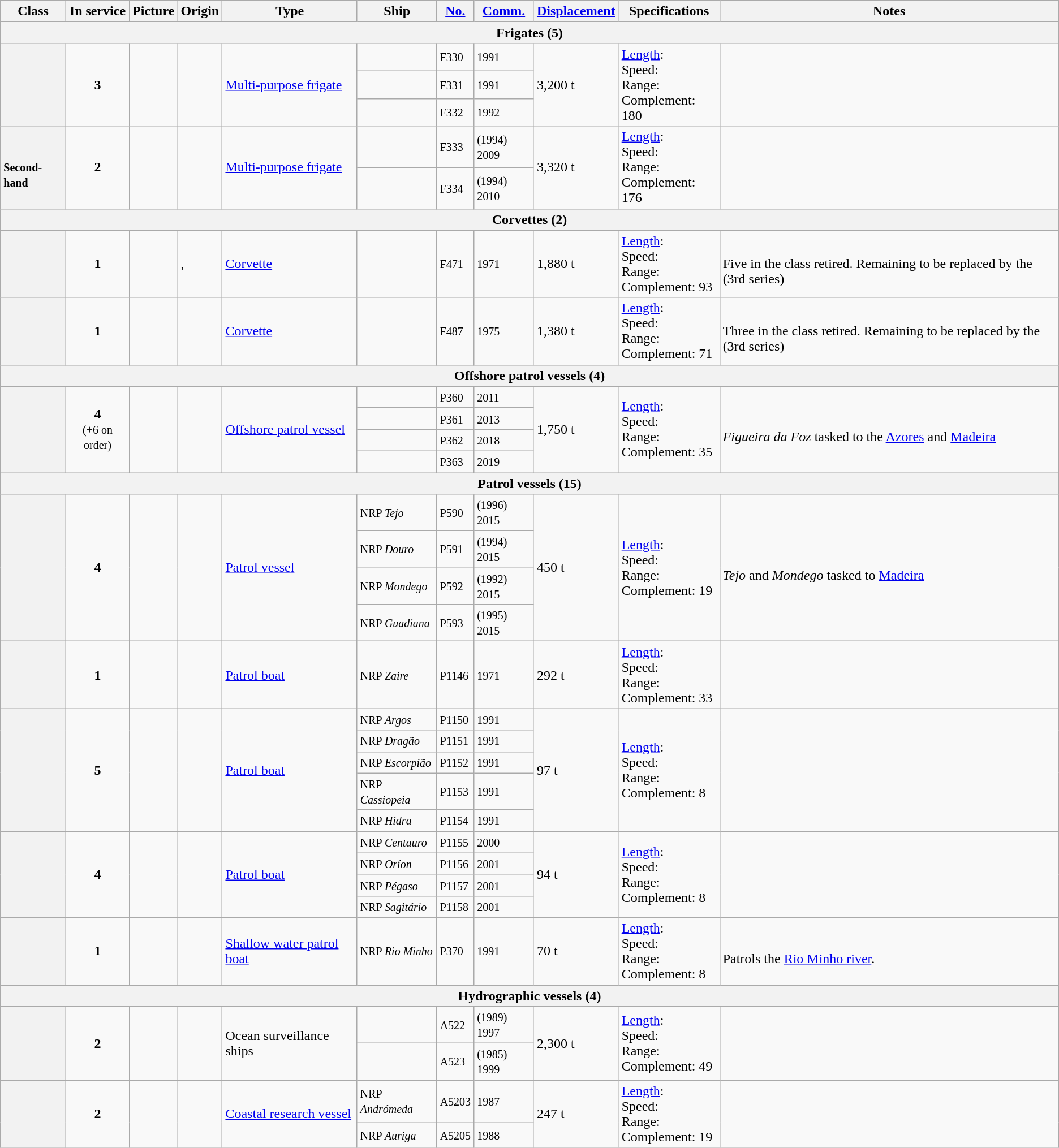<table class="wikitable">
<tr>
<th>Class</th>
<th>In service</th>
<th>Picture</th>
<th>Origin</th>
<th>Type</th>
<th>Ship</th>
<th><a href='#'>No.</a></th>
<th><a href='#'>Comm.</a></th>
<th><a href='#'>Displacement</a></th>
<th>Specifications</th>
<th>Notes</th>
</tr>
<tr>
<th colspan="11">Frigates (5)</th>
</tr>
<tr>
<th rowspan="3" style="text-align: left;"></th>
<td rowspan="3" style="text-align: center;"><strong>3</strong></td>
<td rowspan="3"></td>
<td rowspan="3"></td>
<td rowspan="3"><a href='#'>Multi-purpose frigate</a></td>
<td><small></small></td>
<td><small>F330</small></td>
<td><small>1991</small></td>
<td rowspan="3">3,200 t</td>
<td rowspan="3"><a href='#'>Length</a>: <br>Speed: <br>Range: <br>Complement: 180</td>
<td rowspan="3"></td>
</tr>
<tr>
<td><small></small></td>
<td><small>F331</small></td>
<td><small>1991</small></td>
</tr>
<tr>
<td><small></small></td>
<td><small>F332</small></td>
<td><small>1992</small></td>
</tr>
<tr>
<th rowspan="2" style="text-align: left;"><br><small>Second-hand </small></th>
<td rowspan="2" style="text-align: center;"><strong>2</strong></td>
<td rowspan="2"></td>
<td rowspan="2"></td>
<td rowspan="2"><a href='#'>Multi-purpose frigate</a></td>
<td><small></small></td>
<td><small>F333</small></td>
<td><small>(1994)<br> 2009</small></td>
<td rowspan="2">3,320 t</td>
<td rowspan="2"><a href='#'>Length</a>: <br>Speed: <br>Range: <br>Complement: 176</td>
<td rowspan="2"></td>
</tr>
<tr>
<td><small></small></td>
<td><small>F334</small></td>
<td><small>(1994)<br> 2010</small></td>
</tr>
<tr>
<th colspan="11">Corvettes (2)</th>
</tr>
<tr>
<th style="text-align: left;"></th>
<td style="text-align: center;"><strong>1</strong></td>
<td></td>
<td>,<br></td>
<td><a href='#'>Corvette</a></td>
<td><small></small></td>
<td><small>F471</small></td>
<td><small>1971</small></td>
<td>1,880 t</td>
<td><a href='#'>Length</a>: <br>Speed: <br>Range: <br>Complement: 93</td>
<td><br>Five in the class retired. Remaining to be replaced by the  (3rd series)</td>
</tr>
<tr>
<th style="text-align: left;"></th>
<td style="text-align: center;"><strong>1</strong></td>
<td></td>
<td></td>
<td><a href='#'>Corvette</a></td>
<td><small></small></td>
<td><small>F487</small></td>
<td><small>1975</small></td>
<td>1,380 t</td>
<td><a href='#'>Length</a>: <br>Speed: <br>Range: <br>Complement: 71</td>
<td><br>Three in the class retired. Remaining to be replaced by the  (3rd series)</td>
</tr>
<tr>
<th colspan="11">Offshore patrol vessels (4)</th>
</tr>
<tr>
<th rowspan="4" style="text-align: left;"></th>
<td rowspan="4" style="text-align: center;"><strong>4</strong><br><small>(+6 on order)</small></td>
<td rowspan="4"></td>
<td rowspan="4"></td>
<td rowspan="4"><a href='#'>Offshore patrol vessel</a></td>
<td><small></small></td>
<td><small>P360</small></td>
<td><small>2011</small></td>
<td rowspan="4">1,750 t</td>
<td rowspan="4"><a href='#'>Length</a>: <br>Speed: <br>Range: <br>Complement: 35</td>
<td rowspan="4"><br><em>Figueira da Foz</em> tasked to the <a href='#'>Azores</a> and <a href='#'>Madeira</a></td>
</tr>
<tr>
<td><small></small></td>
<td><small>P361</small></td>
<td><small>2013</small></td>
</tr>
<tr>
<td><small></small></td>
<td><small>P362</small></td>
<td><small>2018</small></td>
</tr>
<tr>
<td><small></small></td>
<td><small>P363</small></td>
<td><small>2019</small></td>
</tr>
<tr>
<th colspan="11">Patrol vessels (15)</th>
</tr>
<tr>
<th rowspan="4" style="text-align: left;"></th>
<td rowspan="4" style="text-align: center;"><strong>4</strong></td>
<td rowspan="4"></td>
<td rowspan="4"></td>
<td rowspan="4"><a href='#'>Patrol vessel</a></td>
<td><small>NRP <em>Tejo</em></small></td>
<td><small>P590</small></td>
<td><small>(1996) 2015</small></td>
<td rowspan="4">450 t</td>
<td rowspan="4"><a href='#'>Length</a>: <br>Speed: <br>Range: <br>Complement: 19</td>
<td rowspan="4"><br><em>Tejo</em> and <em>Mondego</em> tasked to <a href='#'>Madeira</a></td>
</tr>
<tr>
<td><small>NRP <em>Douro</em></small></td>
<td><small>P591</small></td>
<td><small>(1994) 2015</small></td>
</tr>
<tr>
<td><small>NRP <em>Mondego</em></small></td>
<td><small>P592</small></td>
<td><small>(1992) 2015</small></td>
</tr>
<tr>
<td><small>NRP <em>Guadiana</em></small></td>
<td><small>P593</small></td>
<td><small>(1995) 2015</small></td>
</tr>
<tr>
<th style="text-align: left;"></th>
<td style="text-align: center;"><strong>1</strong></td>
<td></td>
<td></td>
<td><a href='#'>Patrol boat</a></td>
<td><small>NRP <em>Zaire</em></small></td>
<td><small>P1146</small></td>
<td><small>1971</small></td>
<td>292 t</td>
<td><a href='#'>Length</a>: <br>Speed: <br>Range: <br>Complement: 33</td>
<td></td>
</tr>
<tr>
<th rowspan="5" style="text-align: left;"></th>
<td rowspan="5" style="text-align: center;"><strong>5</strong></td>
<td rowspan="5"></td>
<td rowspan="5"></td>
<td rowspan="5"><a href='#'>Patrol boat</a></td>
<td><small>NRP <em>Argos</em></small></td>
<td><small>P1150</small></td>
<td><small>1991</small></td>
<td rowspan="5">97 t</td>
<td rowspan="5"><a href='#'>Length</a>: <br>Speed: <br>Range: <br>Complement: 8</td>
<td rowspan="5"></td>
</tr>
<tr>
<td><small>NRP <em>Dragão</em></small></td>
<td><small>P1151</small></td>
<td><small>1991</small></td>
</tr>
<tr>
<td><small>NRP <em>Escorpião</em></small></td>
<td><small>P1152</small></td>
<td><small>1991</small></td>
</tr>
<tr>
<td><small>NRP <em>Cassiopeia</em></small></td>
<td><small>P1153</small></td>
<td><small>1991</small></td>
</tr>
<tr>
<td><small>NRP <em>Hidra</em></small></td>
<td><small>P1154</small></td>
<td><small>1991</small></td>
</tr>
<tr>
<th rowspan="4" style="text-align: left;"></th>
<td rowspan="4" style="text-align: center;"><strong>4</strong></td>
<td rowspan="4"></td>
<td rowspan="4"></td>
<td rowspan="4"><a href='#'>Patrol boat</a></td>
<td><small>NRP <em>Centauro</em></small></td>
<td><small>P1155</small></td>
<td><small>2000</small></td>
<td rowspan="4">94 t</td>
<td rowspan="4"><a href='#'>Length</a>: <br>Speed: <br>Range: <br>Complement: 8</td>
<td rowspan="4"></td>
</tr>
<tr>
<td><small>NRP <em>Oríon</em></small></td>
<td><small>P1156</small></td>
<td><small>2001</small></td>
</tr>
<tr>
<td><small>NRP <em>Pégaso</em></small></td>
<td><small>P1157</small></td>
<td><small>2001</small></td>
</tr>
<tr>
<td><small>NRP <em>Sagitário</em></small></td>
<td><small>P1158</small></td>
<td><small>2001</small></td>
</tr>
<tr>
<th style="text-align: left;"></th>
<td style="text-align: center;"><strong>1</strong></td>
<td></td>
<td></td>
<td><a href='#'>Shallow water patrol boat</a></td>
<td><small>NRP <em>Rio Minho</em></small></td>
<td><small>P370</small></td>
<td><small>1991</small></td>
<td>70 t</td>
<td><a href='#'>Length</a>: <br>Speed: <br>Range: <br>Complement: 8</td>
<td><br>Patrols the <a href='#'>Rio Minho river</a>.</td>
</tr>
<tr>
<th colspan="11">Hydrographic vessels (4)</th>
</tr>
<tr>
<th rowspan="2" style="text-align: left;"></th>
<td rowspan="2" style="text-align: center;"><strong>2</strong></td>
<td rowspan="2"></td>
<td rowspan="2"></td>
<td rowspan="2">Ocean surveillance ships</td>
<td><small></small></td>
<td><small>A522</small></td>
<td><small>(1989) 1997</small></td>
<td rowspan="2">2,300 t</td>
<td rowspan="2"><a href='#'>Length</a>: <br>Speed: <br>Range: <br>Complement: 49</td>
<td rowspan="2"></td>
</tr>
<tr>
<td><small></small></td>
<td><small>A523</small></td>
<td><small>(1985) 1999</small></td>
</tr>
<tr>
<th rowspan="2" style="text-align: left;"></th>
<td rowspan="2" style="text-align: center;"><strong>2</strong></td>
<td rowspan="2"></td>
<td rowspan="2"></td>
<td rowspan="2"><a href='#'>Coastal research vessel</a></td>
<td><small>NRP <em>Andrómeda</em></small></td>
<td><small>A5203</small></td>
<td><small>1987</small></td>
<td rowspan="2">247 t</td>
<td rowspan="2"><a href='#'>Length</a>: <br>Speed: <br>Range: <br>Complement: 19</td>
<td rowspan="2"></td>
</tr>
<tr>
<td><small>NRP <em>Auriga</em></small></td>
<td><small>A5205</small></td>
<td><small>1988</small></td>
</tr>
</table>
